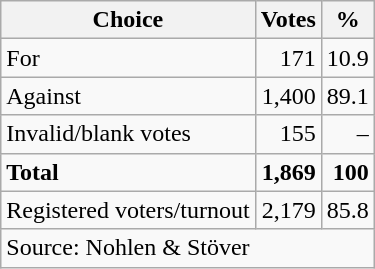<table class=wikitable style=text-align:right>
<tr>
<th>Choice</th>
<th>Votes</th>
<th>%</th>
</tr>
<tr>
<td align=left>For</td>
<td>171</td>
<td>10.9</td>
</tr>
<tr>
<td align=left>Against</td>
<td>1,400</td>
<td>89.1</td>
</tr>
<tr>
<td align=left>Invalid/blank votes</td>
<td>155</td>
<td>–</td>
</tr>
<tr>
<td align=left><strong>Total</strong></td>
<td><strong>1,869</strong></td>
<td><strong>100</strong></td>
</tr>
<tr>
<td align=left>Registered voters/turnout</td>
<td>2,179</td>
<td>85.8</td>
</tr>
<tr>
<td align=left colspan=3>Source: Nohlen & Stöver</td>
</tr>
</table>
